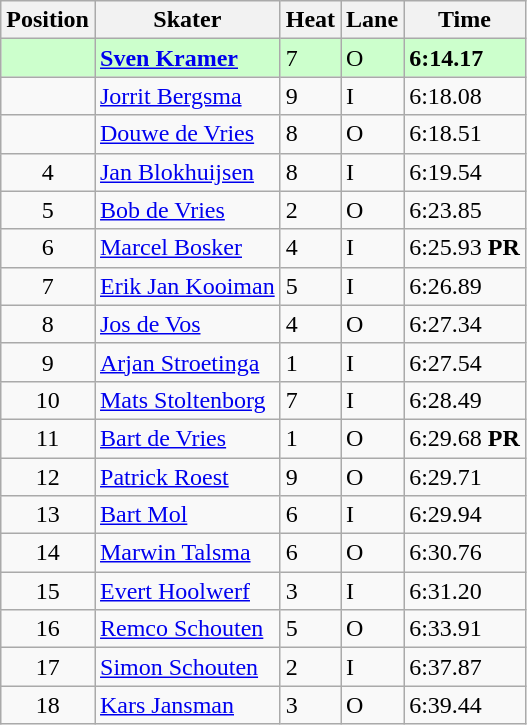<table class="wikitable">
<tr>
<th>Position</th>
<th>Skater</th>
<th>Heat</th>
<th>Lane</th>
<th>Time</th>
</tr>
<tr bgcolor=ccffcc>
<td align="center"></td>
<td><strong><a href='#'>Sven Kramer</a></strong></td>
<td>7</td>
<td>O</td>
<td><strong>6:14.17</strong></td>
</tr>
<tr>
<td align="center"></td>
<td><a href='#'>Jorrit Bergsma</a></td>
<td>9</td>
<td>I</td>
<td>6:18.08</td>
</tr>
<tr>
<td align="center"></td>
<td><a href='#'>Douwe de Vries</a></td>
<td>8</td>
<td>O</td>
<td>6:18.51</td>
</tr>
<tr>
<td align="center">4</td>
<td><a href='#'>Jan Blokhuijsen</a></td>
<td>8</td>
<td>I</td>
<td>6:19.54</td>
</tr>
<tr>
<td align="center">5</td>
<td><a href='#'>Bob de Vries</a></td>
<td>2</td>
<td>O</td>
<td>6:23.85</td>
</tr>
<tr>
<td align="center">6</td>
<td><a href='#'>Marcel Bosker</a></td>
<td>4</td>
<td>I</td>
<td>6:25.93 <strong>PR</strong></td>
</tr>
<tr>
<td align="center">7</td>
<td><a href='#'>Erik Jan Kooiman</a></td>
<td>5</td>
<td>I</td>
<td>6:26.89</td>
</tr>
<tr>
<td align="center">8</td>
<td><a href='#'>Jos de Vos</a></td>
<td>4</td>
<td>O</td>
<td>6:27.34</td>
</tr>
<tr>
<td align="center">9</td>
<td><a href='#'>Arjan Stroetinga</a></td>
<td>1</td>
<td>I</td>
<td>6:27.54</td>
</tr>
<tr>
<td align="center">10</td>
<td><a href='#'>Mats Stoltenborg</a></td>
<td>7</td>
<td>I</td>
<td>6:28.49</td>
</tr>
<tr>
<td align="center">11</td>
<td><a href='#'>Bart de Vries</a></td>
<td>1</td>
<td>O</td>
<td>6:29.68 <strong>PR</strong></td>
</tr>
<tr>
<td align="center">12</td>
<td><a href='#'>Patrick Roest</a></td>
<td>9</td>
<td>O</td>
<td>6:29.71</td>
</tr>
<tr>
<td align="center">13</td>
<td><a href='#'>Bart Mol</a></td>
<td>6</td>
<td>I</td>
<td>6:29.94</td>
</tr>
<tr>
<td align="center">14</td>
<td><a href='#'>Marwin Talsma</a></td>
<td>6</td>
<td>O</td>
<td>6:30.76</td>
</tr>
<tr>
<td align="center">15</td>
<td><a href='#'>Evert Hoolwerf</a></td>
<td>3</td>
<td>I</td>
<td>6:31.20</td>
</tr>
<tr>
<td align="center">16</td>
<td><a href='#'>Remco Schouten</a></td>
<td>5</td>
<td>O</td>
<td>6:33.91</td>
</tr>
<tr>
<td align="center">17</td>
<td><a href='#'>Simon Schouten</a></td>
<td>2</td>
<td>I</td>
<td>6:37.87</td>
</tr>
<tr>
<td align="center">18</td>
<td><a href='#'>Kars Jansman</a></td>
<td>3</td>
<td>O</td>
<td>6:39.44</td>
</tr>
</table>
